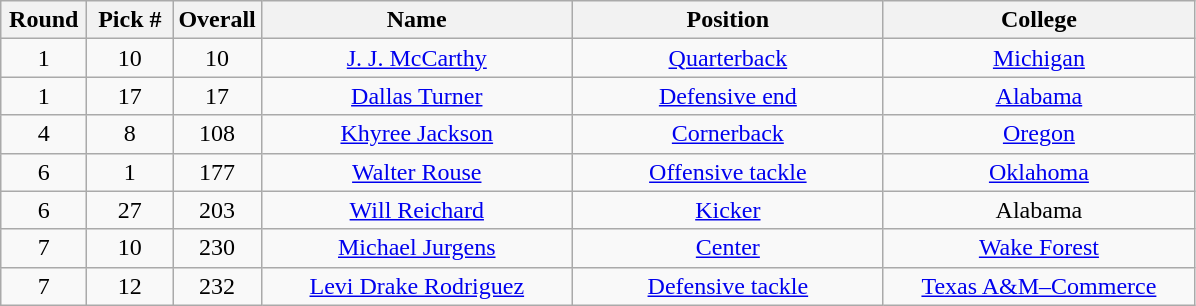<table class="wikitable sortable" style="text-align:center">
<tr>
<th width=50px>Round</th>
<th width=50px>Pick #</th>
<th width=50px>Overall</th>
<th width=200px>Name</th>
<th width=200px>Position</th>
<th width=200px>College</th>
</tr>
<tr>
<td>1</td>
<td>10</td>
<td>10</td>
<td><a href='#'>J. J. McCarthy</a></td>
<td><a href='#'>Quarterback</a></td>
<td><a href='#'>Michigan</a></td>
</tr>
<tr>
<td>1</td>
<td>17</td>
<td>17</td>
<td><a href='#'>Dallas Turner</a></td>
<td><a href='#'>Defensive end</a></td>
<td><a href='#'>Alabama</a></td>
</tr>
<tr>
<td>4</td>
<td>8</td>
<td>108</td>
<td><a href='#'>Khyree Jackson</a></td>
<td><a href='#'>Cornerback</a></td>
<td><a href='#'>Oregon</a></td>
</tr>
<tr>
<td>6</td>
<td>1</td>
<td>177</td>
<td><a href='#'>Walter Rouse</a></td>
<td><a href='#'>Offensive tackle</a></td>
<td><a href='#'>Oklahoma</a></td>
</tr>
<tr>
<td>6</td>
<td>27</td>
<td>203</td>
<td><a href='#'>Will Reichard</a></td>
<td><a href='#'>Kicker</a></td>
<td>Alabama</td>
</tr>
<tr>
<td>7</td>
<td>10</td>
<td>230</td>
<td><a href='#'>Michael Jurgens</a></td>
<td><a href='#'>Center</a></td>
<td><a href='#'>Wake Forest</a></td>
</tr>
<tr>
<td>7</td>
<td>12</td>
<td>232</td>
<td><a href='#'>Levi Drake Rodriguez</a></td>
<td><a href='#'>Defensive tackle</a></td>
<td><a href='#'>Texas A&M–Commerce</a></td>
</tr>
</table>
